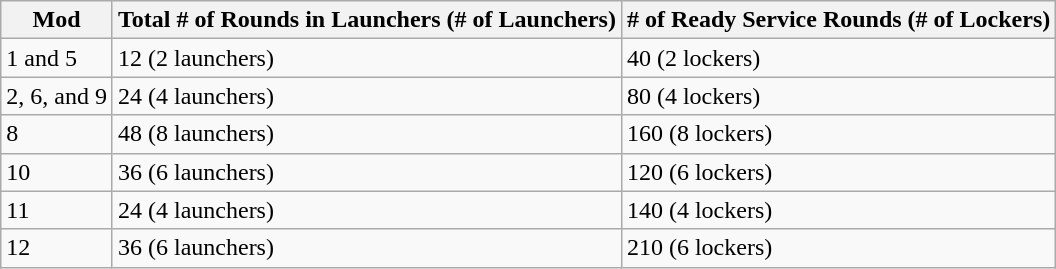<table class="wikitable">
<tr>
<th>Mod</th>
<th>Total # of Rounds in Launchers (# of Launchers)</th>
<th># of Ready Service Rounds (# of Lockers)</th>
</tr>
<tr>
<td>1 and 5</td>
<td>12 (2 launchers)</td>
<td>40 (2 lockers)</td>
</tr>
<tr>
<td>2, 6, and 9</td>
<td>24 (4 launchers)</td>
<td>80 (4 lockers)</td>
</tr>
<tr>
<td>8</td>
<td>48 (8 launchers)</td>
<td>160 (8 lockers)</td>
</tr>
<tr>
<td>10</td>
<td>36 (6 launchers)</td>
<td>120 (6 lockers)</td>
</tr>
<tr>
<td>11</td>
<td>24 (4 launchers)</td>
<td>140 (4 lockers)</td>
</tr>
<tr>
<td>12</td>
<td>36 (6 launchers)</td>
<td>210 (6 lockers)</td>
</tr>
</table>
